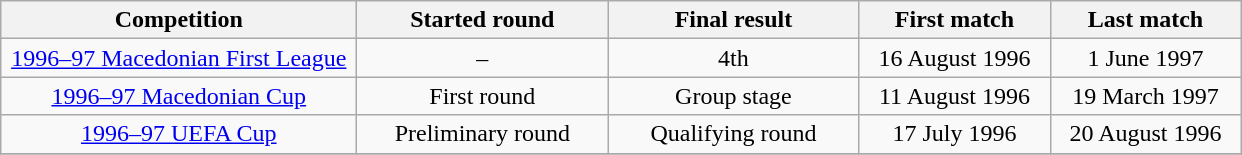<table class="wikitable" style="text-align: center;">
<tr>
<th width="230">Competition</th>
<th width="160">Started round</th>
<th width="160">Final result</th>
<th width="120">First match</th>
<th width="120">Last match</th>
</tr>
<tr>
<td><a href='#'>1996–97 Macedonian First League</a></td>
<td>–</td>
<td>4th</td>
<td>16 August 1996</td>
<td>1 June 1997</td>
</tr>
<tr>
<td><a href='#'>1996–97 Macedonian Cup</a></td>
<td>First round</td>
<td>Group stage</td>
<td>11 August 1996</td>
<td>19 March 1997</td>
</tr>
<tr>
<td><a href='#'>1996–97 UEFA Cup</a></td>
<td>Preliminary round</td>
<td>Qualifying round</td>
<td>17 July 1996</td>
<td>20 August 1996</td>
</tr>
<tr>
</tr>
</table>
